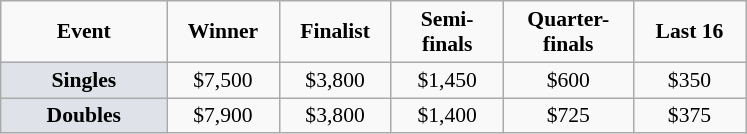<table class="wikitable" style="font-size:90%; text-align:center">
<tr>
<td width="104px"><strong>Event</strong></td>
<td width="68px"><strong>Winner</strong></td>
<td width="68px"><strong>Finalist</strong></td>
<td width="68px"><strong>Semi-finals</strong></td>
<td width="80px"><strong>Quarter-finals</strong></td>
<td width="68px"><strong>Last 16</strong></td>
</tr>
<tr>
<td bgcolor="#DFE2E9"><strong>Singles</strong></td>
<td>$7,500</td>
<td>$3,800</td>
<td>$1,450</td>
<td>$600</td>
<td>$350</td>
</tr>
<tr>
<td bgcolor="#DFE2E9"><strong>Doubles</strong></td>
<td>$7,900</td>
<td>$3,800</td>
<td>$1,400</td>
<td>$725</td>
<td>$375</td>
</tr>
</table>
